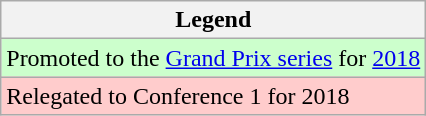<table class="wikitable">
<tr>
<th>Legend</th>
</tr>
<tr bgcolor=ccffcc>
<td>Promoted to the <a href='#'>Grand Prix series</a> for <a href='#'>2018</a></td>
</tr>
<tr bgcolor=ffcccc>
<td>Relegated to Conference 1 for 2018</td>
</tr>
</table>
